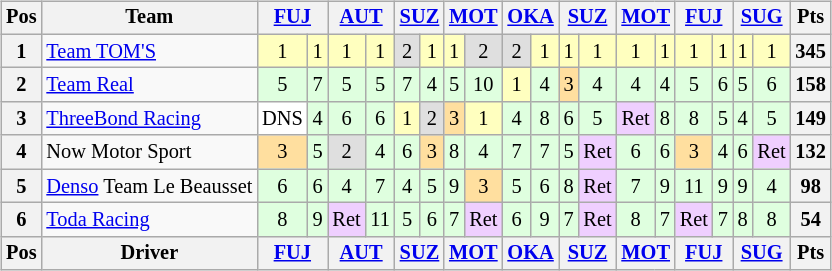<table>
<tr>
<td><br><table class="wikitable" style="font-size: 85%; text-align:center">
<tr valign="top">
<th valign="middle">Pos</th>
<th valign="middle">Team</th>
<th colspan=2><a href='#'>FUJ</a></th>
<th colspan=2><a href='#'>AUT</a></th>
<th colspan=2><a href='#'>SUZ</a></th>
<th colspan=2><a href='#'>MOT</a></th>
<th colspan=2><a href='#'>OKA</a></th>
<th colspan=2><a href='#'>SUZ</a></th>
<th colspan=2><a href='#'>MOT</a></th>
<th colspan=2><a href='#'>FUJ</a></th>
<th colspan=2><a href='#'>SUG</a></th>
<th valign="middle">Pts</th>
</tr>
<tr>
<th>1</th>
<td align=left> <a href='#'>Team TOM'S</a></td>
<td style="background:#FFFFBF;">1</td>
<td style="background:#FFFFBF;">1</td>
<td style="background:#FFFFBF;">1</td>
<td style="background:#FFFFBF;">1</td>
<td style="background:#DFDFDF;">2</td>
<td style="background:#FFFFBF;">1</td>
<td style="background:#FFFFBF;">1</td>
<td style="background:#DFDFDF;">2</td>
<td style="background:#DFDFDF;">2</td>
<td style="background:#FFFFBF;">1</td>
<td style="background:#FFFFBF;">1</td>
<td style="background:#FFFFBF;">1</td>
<td style="background:#FFFFBF;">1</td>
<td style="background:#FFFFBF;">1</td>
<td style="background:#FFFFBF;">1</td>
<td style="background:#FFFFBF;">1</td>
<td style="background:#FFFFBF;">1</td>
<td style="background:#FFFFBF;">1</td>
<th>345</th>
</tr>
<tr>
<th>2</th>
<td align=left> <a href='#'>Team Real</a></td>
<td style="background:#DFFFDF;">5</td>
<td style="background:#DFFFDF;">7</td>
<td style="background:#DFFFDF;">5</td>
<td style="background:#DFFFDF;">5</td>
<td style="background:#DFFFDF;">7</td>
<td style="background:#DFFFDF;">4</td>
<td style="background:#DFFFDF;">5</td>
<td style="background:#DFFFDF;">10</td>
<td style="background:#FFFFBF;">1</td>
<td style="background:#DFFFDF;">4</td>
<td style="background:#FFDF9F;">3</td>
<td style="background:#DFFFDF;">4</td>
<td style="background:#DFFFDF;">4</td>
<td style="background:#DFFFDF;">4</td>
<td style="background:#DFFFDF;">5</td>
<td style="background:#DFFFDF;">6</td>
<td style="background:#DFFFDF;">5</td>
<td style="background:#DFFFDF;">6</td>
<th>158</th>
</tr>
<tr>
<th>3</th>
<td align=left> <a href='#'>ThreeBond Racing</a></td>
<td style="background:#FFFFFF;">DNS</td>
<td style="background:#DFFFDF;">4</td>
<td style="background:#DFFFDF;">6</td>
<td style="background:#DFFFDF;">6</td>
<td style="background:#FFFFBF;">1</td>
<td style="background:#DFDFDF;">2</td>
<td style="background:#FFDF9F;">3</td>
<td style="background:#FFFFBF;">1</td>
<td style="background:#DFFFDF;">4</td>
<td style="background:#DFFFDF;">8</td>
<td style="background:#DFFFDF;">6</td>
<td style="background:#DFFFDF;">5</td>
<td style="background:#EFCFFF;">Ret</td>
<td style="background:#DFFFDF;">8</td>
<td style="background:#DFFFDF;">8</td>
<td style="background:#DFFFDF;">5</td>
<td style="background:#DFFFDF;">4</td>
<td style="background:#DFFFDF;">5</td>
<th>149</th>
</tr>
<tr>
<th>4</th>
<td align=left> Now Motor Sport</td>
<td style="background:#FFDF9F;">3</td>
<td style="background:#DFFFDF;">5</td>
<td style="background:#DFDFDF;">2</td>
<td style="background:#DFFFDF;">4</td>
<td style="background:#DFFFDF;">6</td>
<td style="background:#FFDF9F;">3</td>
<td style="background:#DFFFDF;">8</td>
<td style="background:#DFFFDF;">4</td>
<td style="background:#DFFFDF;">7</td>
<td style="background:#DFFFDF;">7</td>
<td style="background:#DFFFDF;">5</td>
<td style="background:#EFCFFF;">Ret</td>
<td style="background:#DFFFDF;">6</td>
<td style="background:#DFFFDF;">6</td>
<td style="background:#FFDF9F;">3</td>
<td style="background:#DFFFDF;">4</td>
<td style="background:#DFFFDF;">6</td>
<td style="background:#EFCFFF;">Ret</td>
<th>132</th>
</tr>
<tr>
<th>5</th>
<td align=left> <a href='#'>Denso</a> Team Le Beausset</td>
<td style="background:#DFFFDF;">6</td>
<td style="background:#DFFFDF;">6</td>
<td style="background:#DFFFDF;">4</td>
<td style="background:#DFFFDF;">7</td>
<td style="background:#DFFFDF;">4</td>
<td style="background:#DFFFDF;">5</td>
<td style="background:#DFFFDF;">9</td>
<td style="background:#FFDF9F;">3</td>
<td style="background:#DFFFDF;">5</td>
<td style="background:#DFFFDF;">6</td>
<td style="background:#DFFFDF;">8</td>
<td style="background:#EFCFFF;">Ret</td>
<td style="background:#DFFFDF;">7</td>
<td style="background:#DFFFDF;">9</td>
<td style="background:#DFFFDF;">11</td>
<td style="background:#DFFFDF;">9</td>
<td style="background:#DFFFDF;">9</td>
<td style="background:#DFFFDF;">4</td>
<th>98</th>
</tr>
<tr>
<th>6</th>
<td align=left> <a href='#'>Toda Racing</a></td>
<td style="background:#DFFFDF;">8</td>
<td style="background:#DFFFDF;">9</td>
<td style="background:#EFCFFF;">Ret</td>
<td style="background:#DFFFDF;">11</td>
<td style="background:#DFFFDF;">5</td>
<td style="background:#DFFFDF;">6</td>
<td style="background:#DFFFDF;">7</td>
<td style="background:#EFCFFF;">Ret</td>
<td style="background:#DFFFDF;">6</td>
<td style="background:#DFFFDF;">9</td>
<td style="background:#DFFFDF;">7</td>
<td style="background:#EFCFFF;">Ret</td>
<td style="background:#DFFFDF;">8</td>
<td style="background:#DFFFDF;">7</td>
<td style="background:#EFCFFF;">Ret</td>
<td style="background:#DFFFDF;">7</td>
<td style="background:#DFFFDF;">8</td>
<td style="background:#DFFFDF;">8</td>
<th>54</th>
</tr>
<tr valign="top">
<th valign="middle">Pos</th>
<th valign="middle">Driver</th>
<th colspan=2><a href='#'>FUJ</a></th>
<th colspan=2><a href='#'>AUT</a></th>
<th colspan=2><a href='#'>SUZ</a></th>
<th colspan=2><a href='#'>MOT</a></th>
<th colspan=2><a href='#'>OKA</a></th>
<th colspan=2><a href='#'>SUZ</a></th>
<th colspan=2><a href='#'>MOT</a></th>
<th colspan=2><a href='#'>FUJ</a></th>
<th colspan=2><a href='#'>SUG</a></th>
<th valign="middle">Pts</th>
</tr>
</table>
</td>
<td></td>
</tr>
</table>
